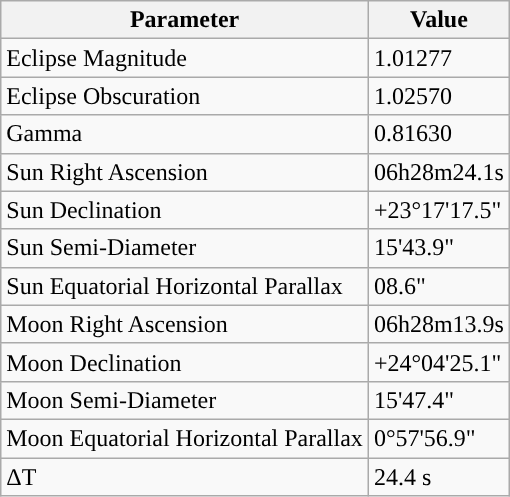<table class="wikitable">
<tr>
<th>Parameter</th>
<th>Value</th>
</tr>
<tr>
<td>Eclipse Magnitude</td>
<td>1.01277</td>
</tr>
<tr>
<td>Eclipse Obscuration</td>
<td>1.02570</td>
</tr>
<tr>
<td>Gamma</td>
<td>0.81630</td>
</tr>
<tr>
<td>Sun Right Ascension</td>
<td>06h28m24.1s</td>
</tr>
<tr>
<td>Sun Declination</td>
<td>+23°17'17.5"</td>
</tr>
<tr>
<td>Sun Semi-Diameter</td>
<td>15'43.9"</td>
</tr>
<tr>
<td>Sun Equatorial Horizontal Parallax</td>
<td>08.6"</td>
</tr>
<tr>
<td>Moon Right Ascension</td>
<td>06h28m13.9s</td>
</tr>
<tr>
<td>Moon Declination</td>
<td>+24°04'25.1"</td>
</tr>
<tr>
<td>Moon Semi-Diameter</td>
<td>15'47.4"</td>
</tr>
<tr>
<td>Moon Equatorial Horizontal Parallax</td>
<td>0°57'56.9"</td>
</tr>
<tr>
<td>ΔT</td>
<td>24.4 s</td>
</tr>
</table>
